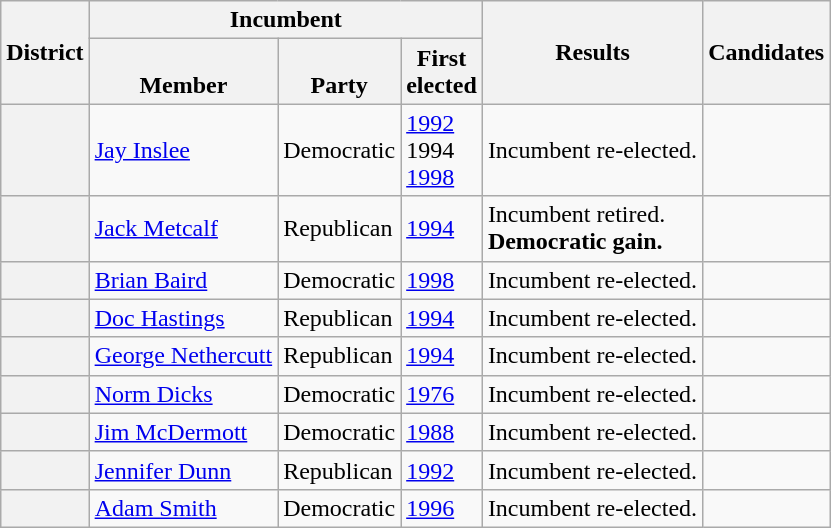<table class="wikitable sortable">
<tr>
<th rowspan=2>District</th>
<th colspan=3>Incumbent</th>
<th rowspan=2>Results</th>
<th rowspan=2 class="unsortable">Candidates</th>
</tr>
<tr valign=bottom>
<th>Member</th>
<th>Party</th>
<th>First<br>elected</th>
</tr>
<tr>
<th></th>
<td><a href='#'>Jay Inslee</a></td>
<td>Democratic</td>
<td><a href='#'>1992</a><br>1994 <br><a href='#'>1998</a></td>
<td>Incumbent re-elected.</td>
<td nowrap></td>
</tr>
<tr>
<th></th>
<td><a href='#'>Jack Metcalf</a></td>
<td>Republican</td>
<td><a href='#'>1994</a></td>
<td>Incumbent retired.<br><strong>Democratic gain.</strong></td>
<td nowrap></td>
</tr>
<tr>
<th></th>
<td><a href='#'>Brian Baird</a></td>
<td>Democratic</td>
<td><a href='#'>1998</a></td>
<td>Incumbent re-elected.</td>
<td nowrap></td>
</tr>
<tr>
<th></th>
<td><a href='#'>Doc Hastings</a></td>
<td>Republican</td>
<td><a href='#'>1994</a></td>
<td>Incumbent re-elected.</td>
<td nowrap></td>
</tr>
<tr>
<th></th>
<td><a href='#'>George Nethercutt</a></td>
<td>Republican</td>
<td><a href='#'>1994</a></td>
<td>Incumbent re-elected.</td>
<td nowrap></td>
</tr>
<tr>
<th></th>
<td><a href='#'>Norm Dicks</a></td>
<td>Democratic</td>
<td><a href='#'>1976</a></td>
<td>Incumbent re-elected.</td>
<td nowrap></td>
</tr>
<tr>
<th></th>
<td><a href='#'>Jim McDermott</a></td>
<td>Democratic</td>
<td><a href='#'>1988</a></td>
<td>Incumbent re-elected.</td>
<td nowrap></td>
</tr>
<tr>
<th></th>
<td><a href='#'>Jennifer Dunn</a></td>
<td>Republican</td>
<td><a href='#'>1992</a></td>
<td>Incumbent re-elected.</td>
<td nowrap></td>
</tr>
<tr>
<th></th>
<td><a href='#'>Adam Smith</a></td>
<td>Democratic</td>
<td><a href='#'>1996</a></td>
<td>Incumbent re-elected.</td>
<td nowrap></td>
</tr>
</table>
